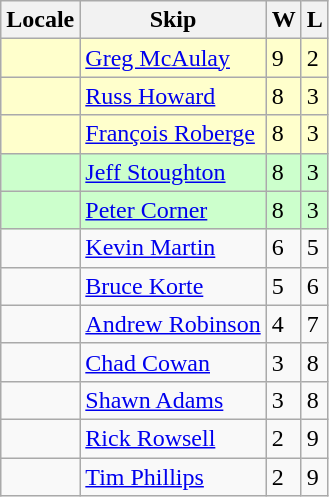<table class=wikitable>
<tr>
<th>Locale</th>
<th>Skip</th>
<th>W</th>
<th>L</th>
</tr>
<tr bgcolor=#ffffcc>
<td></td>
<td><a href='#'>Greg McAulay</a></td>
<td>9</td>
<td>2</td>
</tr>
<tr bgcolor=#ffffcc>
<td></td>
<td><a href='#'>Russ Howard</a></td>
<td>8</td>
<td>3</td>
</tr>
<tr bgcolor=#ffffcc>
<td></td>
<td><a href='#'>François Roberge</a></td>
<td>8</td>
<td>3</td>
</tr>
<tr bgcolor=#ccffcc>
<td></td>
<td><a href='#'>Jeff Stoughton</a></td>
<td>8</td>
<td>3</td>
</tr>
<tr bgcolor=#ccffcc>
<td></td>
<td><a href='#'>Peter Corner</a></td>
<td>8</td>
<td>3</td>
</tr>
<tr>
<td></td>
<td><a href='#'>Kevin Martin</a></td>
<td>6</td>
<td>5</td>
</tr>
<tr>
<td></td>
<td><a href='#'>Bruce Korte</a></td>
<td>5</td>
<td>6</td>
</tr>
<tr>
<td></td>
<td><a href='#'>Andrew Robinson</a></td>
<td>4</td>
<td>7</td>
</tr>
<tr>
<td></td>
<td><a href='#'>Chad Cowan</a></td>
<td>3</td>
<td>8</td>
</tr>
<tr>
<td></td>
<td><a href='#'>Shawn Adams</a></td>
<td>3</td>
<td>8</td>
</tr>
<tr>
<td></td>
<td><a href='#'>Rick Rowsell</a></td>
<td>2</td>
<td>9</td>
</tr>
<tr>
<td></td>
<td><a href='#'>Tim Phillips</a></td>
<td>2</td>
<td>9</td>
</tr>
</table>
